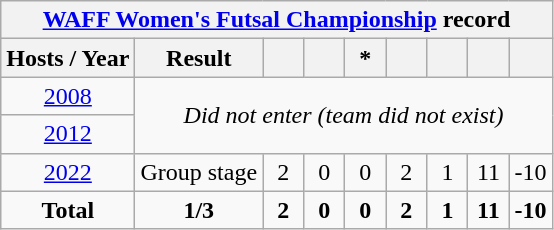<table class="wikitable mw-collapsible" style="text-align: center;font-size:100%;">
<tr>
<th colspan="9"><a href='#'>WAFF Women's Futsal Championship</a> record</th>
</tr>
<tr>
<th>Hosts / Year</th>
<th>Result</th>
<th width=20></th>
<th width=20></th>
<th width=20>*</th>
<th width=20></th>
<th width=20></th>
<th width=20></th>
<th width=20></th>
</tr>
<tr>
<td> <a href='#'>2008</a></td>
<td colspan=8 rowspan=2><em>Did not enter (team did not exist)</em></td>
</tr>
<tr>
<td> <a href='#'>2012</a></td>
</tr>
<tr>
<td> <a href='#'>2022</a></td>
<td>Group stage</td>
<td>2</td>
<td>0</td>
<td>0</td>
<td>2</td>
<td>1</td>
<td>11</td>
<td>-10</td>
</tr>
<tr>
<td><strong>Total</strong></td>
<td><strong>1/3</strong></td>
<td><strong>2</strong></td>
<td><strong>0</strong></td>
<td><strong>0</strong></td>
<td><strong>2</strong></td>
<td><strong>1</strong></td>
<td><strong>11</strong></td>
<td><strong>-10</strong></td>
</tr>
</table>
